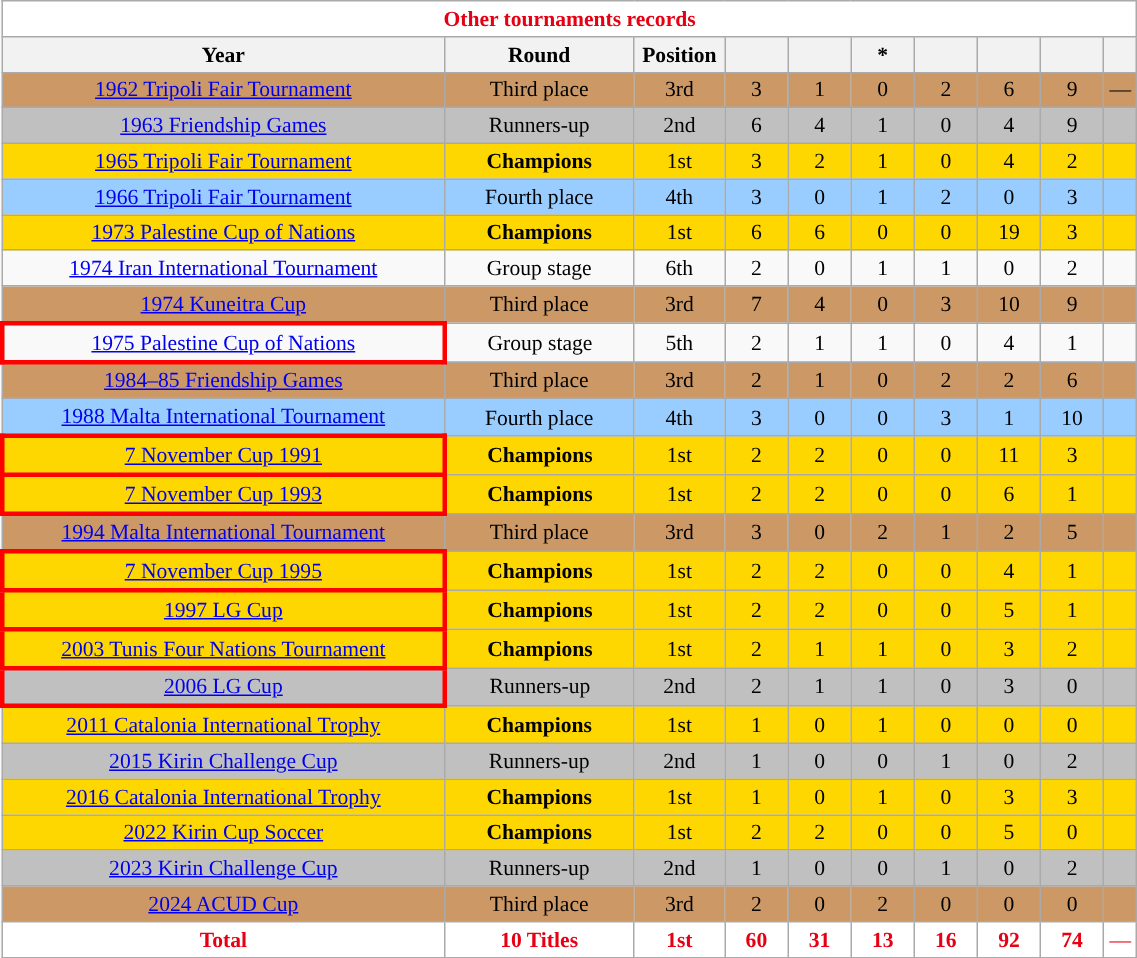<table class="wikitable" style="font-size:90%; text-align:center;" width="60%">
<tr>
<th colspan="10" style="background:#FFFFFF; color:#E70013; ">Other tournaments records</th>
</tr>
<tr>
<th width="35%">Year</th>
<th width="15%">Round</th>
<th width="5%">Position</th>
<th width="5%"></th>
<th width="5%"></th>
<th width="5%">*</th>
<th width="5%"></th>
<th width="5%"></th>
<th width="5%"></th>
<th width="1%"></th>
</tr>
<tr style="background:#c96;">
<td> <a href='#'>1962 Tripoli Fair Tournament</a></td>
<td>Third place</td>
<td>3rd</td>
<td>3</td>
<td>1</td>
<td>0</td>
<td>2</td>
<td>6</td>
<td>9</td>
<td>—</td>
</tr>
<tr style="background:silver;">
<td> <a href='#'>1963 Friendship Games</a></td>
<td>Runners-up</td>
<td>2nd</td>
<td>6</td>
<td>4</td>
<td>1</td>
<td>0</td>
<td>4</td>
<td>9</td>
<td></td>
</tr>
<tr style="background:gold;">
<td> <a href='#'>1965 Tripoli Fair Tournament</a></td>
<td><strong>Champions</strong></td>
<td>1st</td>
<td>3</td>
<td>2</td>
<td>1</td>
<td>0</td>
<td>4</td>
<td>2</td>
<td></td>
</tr>
<tr style="background:#9acdff;">
<td> <a href='#'>1966 Tripoli Fair Tournament</a></td>
<td>Fourth place</td>
<td>4th</td>
<td>3</td>
<td>0</td>
<td>1</td>
<td>2</td>
<td>0</td>
<td>3</td>
<td></td>
</tr>
<tr style="background:gold;">
<td> <a href='#'>1973 Palestine Cup of Nations</a></td>
<td><strong>Champions</strong></td>
<td>1st</td>
<td>6</td>
<td>6</td>
<td>0</td>
<td>0</td>
<td>19</td>
<td>3</td>
<td></td>
</tr>
<tr>
<td> <a href='#'>1974 Iran International Tournament</a></td>
<td>Group stage</td>
<td>6th</td>
<td>2</td>
<td>0</td>
<td>1</td>
<td>1</td>
<td>0</td>
<td>2</td>
<td></td>
</tr>
<tr style="background:#c96;">
<td> <a href='#'>1974 Kuneitra Cup</a></td>
<td>Third place</td>
<td>3rd</td>
<td>7</td>
<td>4</td>
<td>0</td>
<td>3</td>
<td>10</td>
<td>9</td>
<td></td>
</tr>
<tr>
<td align="center" style="border:3px solid red;"> <a href='#'>1975 Palestine Cup of Nations</a></td>
<td>Group stage</td>
<td>5th</td>
<td>2</td>
<td>1</td>
<td>1</td>
<td>0</td>
<td>4</td>
<td>1</td>
<td></td>
</tr>
<tr style="background:#c96;">
<td> <a href='#'>1984–85 Friendship Games</a></td>
<td>Third place</td>
<td>3rd</td>
<td>2</td>
<td>1</td>
<td>0</td>
<td>2</td>
<td>2</td>
<td>6</td>
<td></td>
</tr>
<tr style="background:#9acdff;">
<td> <a href='#'>1988 Malta International Tournament</a></td>
<td>Fourth place</td>
<td>4th</td>
<td>3</td>
<td>0</td>
<td>0</td>
<td>3</td>
<td>1</td>
<td>10</td>
<td></td>
</tr>
<tr style="background:gold;">
<td align="center" style="border:3px solid red;"> <a href='#'>7 November Cup 1991</a></td>
<td><strong>Champions</strong></td>
<td>1st</td>
<td>2</td>
<td>2</td>
<td>0</td>
<td>0</td>
<td>11</td>
<td>3</td>
<td></td>
</tr>
<tr style="background:gold;">
<td align="center" style="border:3px solid red;"> <a href='#'>7 November Cup 1993</a></td>
<td><strong>Champions</strong></td>
<td>1st</td>
<td>2</td>
<td>2</td>
<td>0</td>
<td>0</td>
<td>6</td>
<td>1</td>
<td></td>
</tr>
<tr style="background:#c96;">
<td> <a href='#'>1994 Malta International Tournament</a></td>
<td>Third place</td>
<td>3rd</td>
<td>3</td>
<td>0</td>
<td>2</td>
<td>1</td>
<td>2</td>
<td>5</td>
<td></td>
</tr>
<tr style="background:gold;">
<td align="center" style="border:3px solid red;"> <a href='#'>7 November Cup 1995</a></td>
<td><strong>Champions</strong></td>
<td>1st</td>
<td>2</td>
<td>2</td>
<td>0</td>
<td>0</td>
<td>4</td>
<td>1</td>
<td></td>
</tr>
<tr style="background:gold;">
<td align="center" style="border:3px solid red;"> <a href='#'>1997 LG Cup</a></td>
<td><strong>Champions</strong></td>
<td>1st</td>
<td>2</td>
<td>2</td>
<td>0</td>
<td>0</td>
<td>5</td>
<td>1</td>
<td></td>
</tr>
<tr style="background:gold;">
<td align="center" style="border:3px solid red;"> <a href='#'>2003 Tunis Four Nations Tournament</a></td>
<td><strong>Champions</strong></td>
<td>1st</td>
<td>2</td>
<td>1</td>
<td>1</td>
<td>0</td>
<td>3</td>
<td>2</td>
<td></td>
</tr>
<tr style="background:silver;">
<td align="center" style="border:3px solid red;"> <a href='#'>2006 LG Cup</a></td>
<td>Runners-up</td>
<td>2nd</td>
<td>2</td>
<td>1</td>
<td>1</td>
<td>0</td>
<td>3</td>
<td>0</td>
<td></td>
</tr>
<tr style="background:gold;">
<td> <a href='#'>2011 Catalonia International Trophy</a></td>
<td><strong>Champions</strong></td>
<td>1st</td>
<td>1</td>
<td>0</td>
<td>1</td>
<td>0</td>
<td>0</td>
<td>0</td>
<td></td>
</tr>
<tr style="background:silver;">
<td> <a href='#'>2015 Kirin Challenge Cup</a></td>
<td>Runners-up</td>
<td>2nd</td>
<td>1</td>
<td>0</td>
<td>0</td>
<td>1</td>
<td>0</td>
<td>2</td>
<td></td>
</tr>
<tr style="background:gold;">
<td> <a href='#'>2016 Catalonia International Trophy</a></td>
<td><strong>Champions</strong></td>
<td>1st</td>
<td>1</td>
<td>0</td>
<td>1</td>
<td>0</td>
<td>3</td>
<td>3</td>
<td></td>
</tr>
<tr style="background:gold;">
<td> <a href='#'>2022 Kirin Cup Soccer</a></td>
<td><strong>Champions</strong></td>
<td>1st</td>
<td>2</td>
<td>2</td>
<td>0</td>
<td>0</td>
<td>5</td>
<td>0</td>
<td></td>
</tr>
<tr style="background:silver;">
<td> <a href='#'>2023 Kirin Challenge Cup</a></td>
<td>Runners-up</td>
<td>2nd</td>
<td>1</td>
<td>0</td>
<td>0</td>
<td>1</td>
<td>0</td>
<td>2</td>
<td></td>
</tr>
<tr style="background:#c96;">
<td> <a href='#'>2024 ACUD Cup</a></td>
<td>Third place</td>
<td>3rd</td>
<td>2</td>
<td>0</td>
<td>2</td>
<td>0</td>
<td>0</td>
<td>0</td>
<td></td>
</tr>
<tr>
<th style="background:#FFFFFF; color:#E70013; ">Total</th>
<th style="background:#FFFFFF; color:#E70013; ">10 Titles</th>
<th style="background:#FFFFFF; color:#E70013; ">1st</th>
<th style="background:#FFFFFF; color:#E70013; ">60</th>
<th style="background:#FFFFFF; color:#E70013; ">31</th>
<th style="background:#FFFFFF; color:#E70013; ">13</th>
<th style="background:#FFFFFF; color:#E70013; ">16</th>
<th style="background:#FFFFFF; color:#E70013; ">92</th>
<th style="background:#FFFFFF; color:#E70013; ">74</th>
<td style="background:#FFFFFF; color:#E70013; ">—</td>
</tr>
</table>
